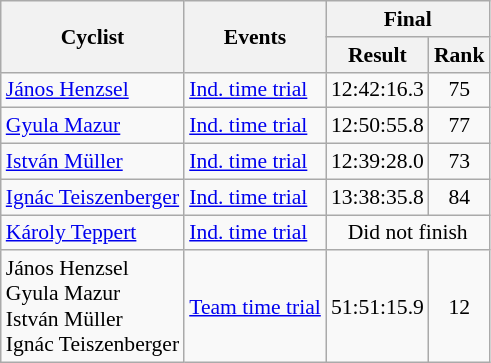<table class=wikitable style="font-size:90%">
<tr>
<th rowspan="2">Cyclist</th>
<th rowspan="2">Events</th>
<th colspan="2">Final</th>
</tr>
<tr>
<th>Result</th>
<th>Rank</th>
</tr>
<tr>
<td><a href='#'>János Henzsel</a></td>
<td><a href='#'>Ind. time trial</a></td>
<td align=center>12:42:16.3</td>
<td align=center>75</td>
</tr>
<tr>
<td><a href='#'>Gyula Mazur</a></td>
<td><a href='#'>Ind. time trial</a></td>
<td align=center>12:50:55.8</td>
<td align=center>77</td>
</tr>
<tr>
<td><a href='#'>István Müller</a></td>
<td><a href='#'>Ind. time trial</a></td>
<td align=center>12:39:28.0</td>
<td align=center>73</td>
</tr>
<tr>
<td><a href='#'>Ignác Teiszenberger</a></td>
<td><a href='#'>Ind. time trial</a></td>
<td align=center>13:38:35.8</td>
<td align=center>84</td>
</tr>
<tr>
<td><a href='#'>Károly Teppert</a></td>
<td><a href='#'>Ind. time trial</a></td>
<td align=center colspan=2>Did not finish</td>
</tr>
<tr>
<td>János Henzsel <br> Gyula Mazur <br> István Müller <br> Ignác Teiszenberger</td>
<td><a href='#'>Team time trial</a></td>
<td align=center>51:51:15.9</td>
<td align=center>12</td>
</tr>
</table>
